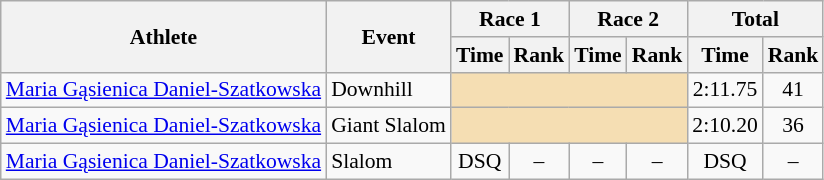<table class="wikitable" style="font-size:90%">
<tr>
<th rowspan="2">Athlete</th>
<th rowspan="2">Event</th>
<th colspan="2">Race 1</th>
<th colspan="2">Race 2</th>
<th colspan="2">Total</th>
</tr>
<tr>
<th>Time</th>
<th>Rank</th>
<th>Time</th>
<th>Rank</th>
<th>Time</th>
<th>Rank</th>
</tr>
<tr>
<td><a href='#'>Maria Gąsienica Daniel-Szatkowska</a></td>
<td>Downhill</td>
<td colspan="4" bgcolor="wheat"></td>
<td align="center">2:11.75</td>
<td align="center">41</td>
</tr>
<tr>
<td><a href='#'>Maria Gąsienica Daniel-Szatkowska</a></td>
<td>Giant Slalom</td>
<td colspan="4" bgcolor="wheat"></td>
<td align="center">2:10.20</td>
<td align="center">36</td>
</tr>
<tr>
<td><a href='#'>Maria Gąsienica Daniel-Szatkowska</a></td>
<td>Slalom</td>
<td align="center">DSQ</td>
<td align="center">–</td>
<td align="center">–</td>
<td align="center">–</td>
<td align="center">DSQ</td>
<td align="center">–</td>
</tr>
</table>
